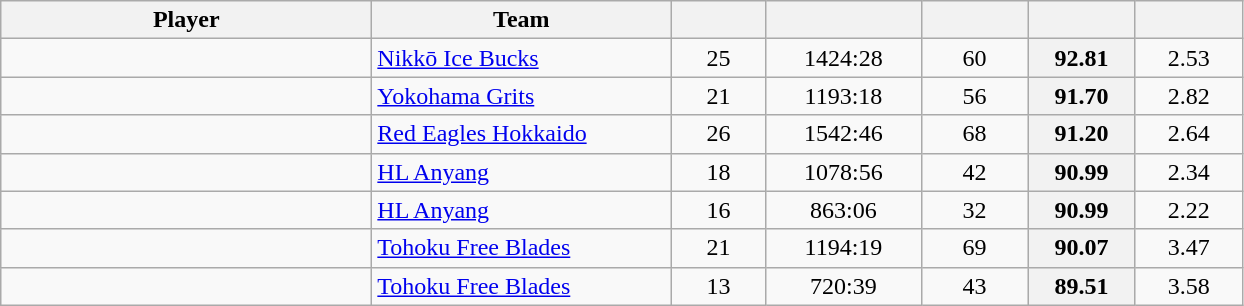<table class="wikitable sortable" style="text-align: center">
<tr>
<th style="width: 15em;">Player</th>
<th style="width: 12em;">Team</th>
<th style="width: 3.5em;"></th>
<th style="width: 6em;"></th>
<th style="width: 4em;"></th>
<th style="width: 4em;"></th>
<th style="width: 4em;"></th>
</tr>
<tr>
<td style="text-align:left;"> </td>
<td style="text-align:left;"><a href='#'>Nikkō Ice Bucks</a></td>
<td>25</td>
<td>1424:28</td>
<td>60</td>
<th>92.81</th>
<td>2.53</td>
</tr>
<tr>
<td style="text-align:left;"> </td>
<td style="text-align:left;"><a href='#'>Yokohama Grits</a></td>
<td>21</td>
<td>1193:18</td>
<td>56</td>
<th>91.70</th>
<td>2.82</td>
</tr>
<tr>
<td style="text-align:left;"> </td>
<td style="text-align:left;"><a href='#'>Red Eagles Hokkaido</a></td>
<td>26</td>
<td>1542:46</td>
<td>68</td>
<th>91.20</th>
<td>2.64</td>
</tr>
<tr>
<td style="text-align:left;"> </td>
<td style="text-align:left;"><a href='#'>HL Anyang</a></td>
<td>18</td>
<td>1078:56</td>
<td>42</td>
<th>90.99</th>
<td>2.34</td>
</tr>
<tr>
<td style="text-align:left;"> </td>
<td style="text-align:left;"><a href='#'>HL Anyang</a></td>
<td>16</td>
<td>863:06</td>
<td>32</td>
<th>90.99</th>
<td>2.22</td>
</tr>
<tr>
<td style="text-align:left;"> </td>
<td style="text-align:left;"><a href='#'>Tohoku Free Blades</a></td>
<td>21</td>
<td>1194:19</td>
<td>69</td>
<th>90.07</th>
<td>3.47</td>
</tr>
<tr>
<td style="text-align:left;"> </td>
<td style="text-align:left;"><a href='#'>Tohoku Free Blades</a></td>
<td>13</td>
<td>720:39</td>
<td>43</td>
<th>89.51</th>
<td>3.58</td>
</tr>
</table>
